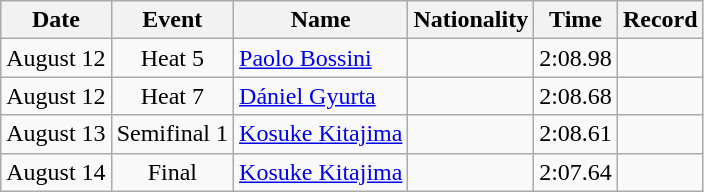<table class=wikitable style=text-align:center>
<tr>
<th>Date</th>
<th>Event</th>
<th>Name</th>
<th>Nationality</th>
<th>Time</th>
<th>Record</th>
</tr>
<tr>
<td>August 12</td>
<td>Heat 5</td>
<td align=left><a href='#'>Paolo Bossini</a></td>
<td align=left></td>
<td>2:08.98</td>
<td></td>
</tr>
<tr>
<td>August 12</td>
<td>Heat 7</td>
<td align=left><a href='#'>Dániel Gyurta</a></td>
<td align=left></td>
<td>2:08.68</td>
<td></td>
</tr>
<tr>
<td>August 13</td>
<td>Semifinal 1</td>
<td align=left><a href='#'>Kosuke Kitajima</a></td>
<td align=left></td>
<td>2:08.61</td>
<td></td>
</tr>
<tr>
<td>August 14</td>
<td>Final</td>
<td align=left><a href='#'>Kosuke Kitajima</a></td>
<td align=left></td>
<td>2:07.64</td>
<td></td>
</tr>
</table>
